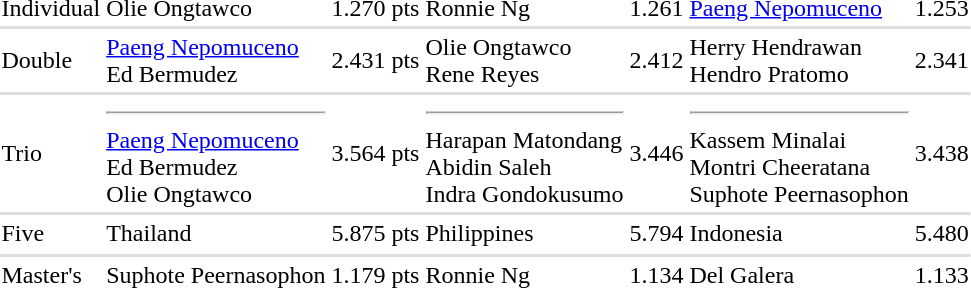<table>
<tr>
<td>Individual</td>
<td> Olie Ongtawco</td>
<td>1.270 pts</td>
<td> Ronnie Ng</td>
<td>1.261</td>
<td> <a href='#'>Paeng Nepomuceno</a></td>
<td>1.253</td>
</tr>
<tr bgcolor=#DDDDDD>
<td colspan=7></td>
</tr>
<tr>
<td>Double</td>
<td> <a href='#'>Paeng Nepomuceno</a> <br>  Ed Bermudez</td>
<td>2.431 pts</td>
<td> Olie Ongtawco <br>  Rene Reyes</td>
<td>2.412</td>
<td> Herry Hendrawan <br>  Hendro Pratomo</td>
<td>2.341</td>
</tr>
<tr bgcolor=#DDDDDD>
<td colspan=7></td>
</tr>
<tr>
<td>Trio</td>
<td> <hr> <a href='#'>Paeng Nepomuceno</a><br>Ed Bermudez<br>Olie Ongtawco</td>
<td>3.564 pts</td>
<td> <hr> Harapan Matondang<br>Abidin Saleh<br>Indra Gondokusumo</td>
<td>3.446</td>
<td> <hr> Kassem Minalai<br>Montri Cheeratana<br>Suphote Peernasophon</td>
<td>3.438</td>
</tr>
<tr bgcolor=#DDDDDD>
<td colspan=7></td>
</tr>
<tr>
<td>Five</td>
<td> Thailand</td>
<td>5.875 pts</td>
<td> Philippines</td>
<td>5.794</td>
<td>  Indonesia</td>
<td>5.480</td>
</tr>
<tr>
</tr>
<tr bgcolor=#DDDDDD>
<td colspan=7></td>
</tr>
<tr>
<td>Master's</td>
<td> Suphote Peernasophon</td>
<td>1.179 pts</td>
<td> Ronnie Ng</td>
<td>1.134</td>
<td> Del Galera</td>
<td>1.133</td>
</tr>
</table>
